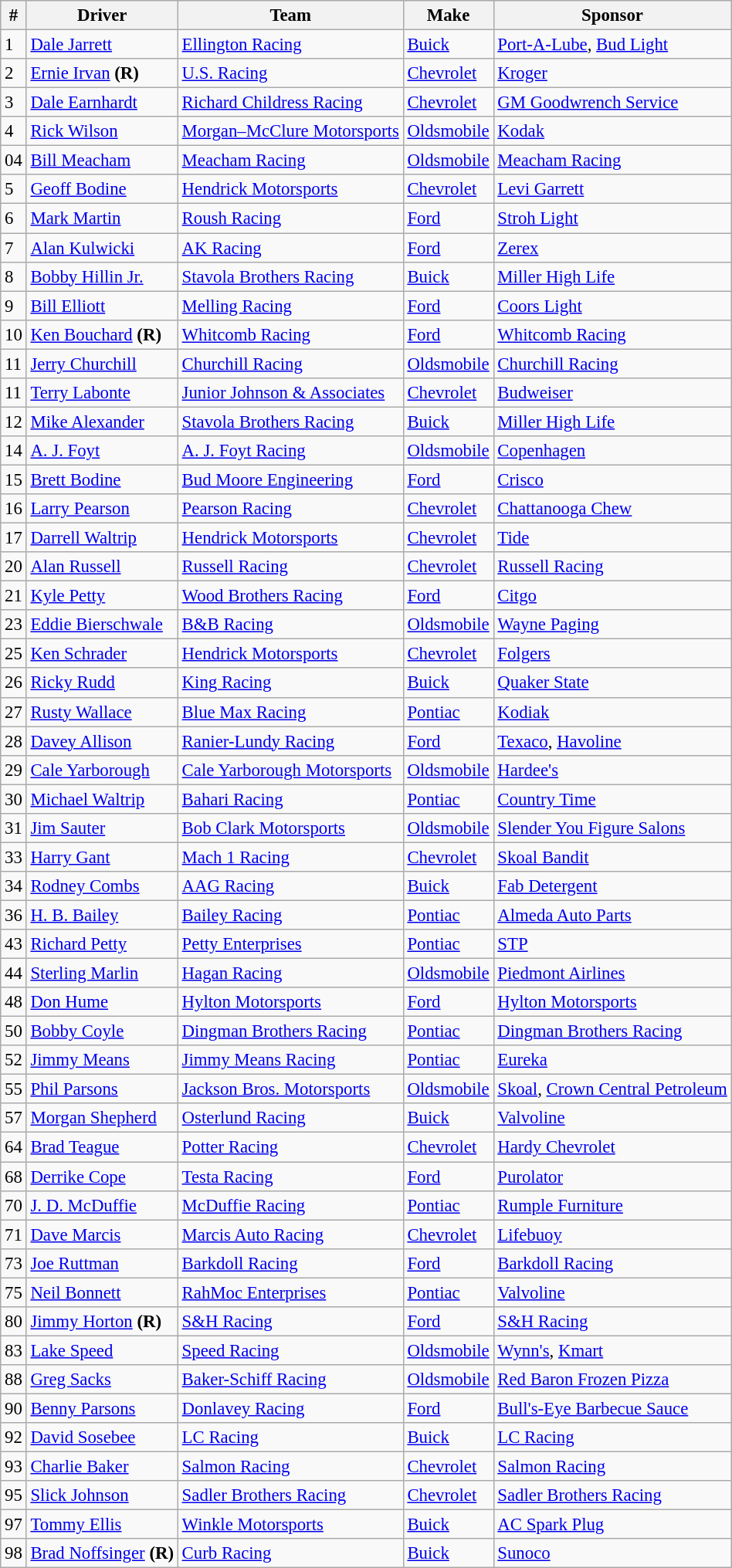<table class="wikitable" style="font-size:95%">
<tr>
<th>#</th>
<th>Driver</th>
<th>Team</th>
<th>Make</th>
<th>Sponsor</th>
</tr>
<tr>
<td>1</td>
<td><a href='#'>Dale Jarrett</a></td>
<td><a href='#'>Ellington Racing</a></td>
<td><a href='#'>Buick</a></td>
<td><a href='#'>Port-A-Lube</a>, <a href='#'>Bud Light</a></td>
</tr>
<tr>
<td>2</td>
<td><a href='#'>Ernie Irvan</a> <strong>(R)</strong></td>
<td><a href='#'>U.S. Racing</a></td>
<td><a href='#'>Chevrolet</a></td>
<td><a href='#'>Kroger</a></td>
</tr>
<tr>
<td>3</td>
<td><a href='#'>Dale Earnhardt</a></td>
<td><a href='#'>Richard Childress Racing</a></td>
<td><a href='#'>Chevrolet</a></td>
<td><a href='#'>GM Goodwrench Service</a></td>
</tr>
<tr>
<td>4</td>
<td><a href='#'>Rick Wilson</a></td>
<td><a href='#'>Morgan–McClure Motorsports</a></td>
<td><a href='#'>Oldsmobile</a></td>
<td><a href='#'>Kodak</a></td>
</tr>
<tr>
<td>04</td>
<td><a href='#'>Bill Meacham</a></td>
<td><a href='#'>Meacham Racing</a></td>
<td><a href='#'>Oldsmobile</a></td>
<td><a href='#'>Meacham Racing</a></td>
</tr>
<tr>
<td>5</td>
<td><a href='#'>Geoff Bodine</a></td>
<td><a href='#'>Hendrick Motorsports</a></td>
<td><a href='#'>Chevrolet</a></td>
<td><a href='#'>Levi Garrett</a></td>
</tr>
<tr>
<td>6</td>
<td><a href='#'>Mark Martin</a></td>
<td><a href='#'>Roush Racing</a></td>
<td><a href='#'>Ford</a></td>
<td><a href='#'>Stroh Light</a></td>
</tr>
<tr>
<td>7</td>
<td><a href='#'>Alan Kulwicki</a></td>
<td><a href='#'>AK Racing</a></td>
<td><a href='#'>Ford</a></td>
<td><a href='#'>Zerex</a></td>
</tr>
<tr>
<td>8</td>
<td><a href='#'>Bobby Hillin Jr.</a></td>
<td><a href='#'>Stavola Brothers Racing</a></td>
<td><a href='#'>Buick</a></td>
<td><a href='#'>Miller High Life</a></td>
</tr>
<tr>
<td>9</td>
<td><a href='#'>Bill Elliott</a></td>
<td><a href='#'>Melling Racing</a></td>
<td><a href='#'>Ford</a></td>
<td><a href='#'>Coors Light</a></td>
</tr>
<tr>
<td>10</td>
<td><a href='#'>Ken Bouchard</a> <strong>(R)</strong></td>
<td><a href='#'>Whitcomb Racing</a></td>
<td><a href='#'>Ford</a></td>
<td><a href='#'>Whitcomb Racing</a></td>
</tr>
<tr>
<td>11</td>
<td><a href='#'>Jerry Churchill</a></td>
<td><a href='#'>Churchill Racing</a></td>
<td><a href='#'>Oldsmobile</a></td>
<td><a href='#'>Churchill Racing</a></td>
</tr>
<tr>
<td>11</td>
<td><a href='#'>Terry Labonte</a></td>
<td><a href='#'>Junior Johnson & Associates</a></td>
<td><a href='#'>Chevrolet</a></td>
<td><a href='#'>Budweiser</a></td>
</tr>
<tr>
<td>12</td>
<td><a href='#'>Mike Alexander</a></td>
<td><a href='#'>Stavola Brothers Racing</a></td>
<td><a href='#'>Buick</a></td>
<td><a href='#'>Miller High Life</a></td>
</tr>
<tr>
<td>14</td>
<td><a href='#'>A. J. Foyt</a></td>
<td><a href='#'>A. J. Foyt Racing</a></td>
<td><a href='#'>Oldsmobile</a></td>
<td><a href='#'>Copenhagen</a></td>
</tr>
<tr>
<td>15</td>
<td><a href='#'>Brett Bodine</a></td>
<td><a href='#'>Bud Moore Engineering</a></td>
<td><a href='#'>Ford</a></td>
<td><a href='#'>Crisco</a></td>
</tr>
<tr>
<td>16</td>
<td><a href='#'>Larry Pearson</a></td>
<td><a href='#'>Pearson Racing</a></td>
<td><a href='#'>Chevrolet</a></td>
<td><a href='#'>Chattanooga Chew</a></td>
</tr>
<tr>
<td>17</td>
<td><a href='#'>Darrell Waltrip</a></td>
<td><a href='#'>Hendrick Motorsports</a></td>
<td><a href='#'>Chevrolet</a></td>
<td><a href='#'>Tide</a></td>
</tr>
<tr>
<td>20</td>
<td><a href='#'>Alan Russell</a></td>
<td><a href='#'>Russell Racing</a></td>
<td><a href='#'>Chevrolet</a></td>
<td><a href='#'>Russell Racing</a></td>
</tr>
<tr>
<td>21</td>
<td><a href='#'>Kyle Petty</a></td>
<td><a href='#'>Wood Brothers Racing</a></td>
<td><a href='#'>Ford</a></td>
<td><a href='#'>Citgo</a></td>
</tr>
<tr>
<td>23</td>
<td><a href='#'>Eddie Bierschwale</a></td>
<td><a href='#'>B&B Racing</a></td>
<td><a href='#'>Oldsmobile</a></td>
<td><a href='#'>Wayne Paging</a></td>
</tr>
<tr>
<td>25</td>
<td><a href='#'>Ken Schrader</a></td>
<td><a href='#'>Hendrick Motorsports</a></td>
<td><a href='#'>Chevrolet</a></td>
<td><a href='#'>Folgers</a></td>
</tr>
<tr>
<td>26</td>
<td><a href='#'>Ricky Rudd</a></td>
<td><a href='#'>King Racing</a></td>
<td><a href='#'>Buick</a></td>
<td><a href='#'>Quaker State</a></td>
</tr>
<tr>
<td>27</td>
<td><a href='#'>Rusty Wallace</a></td>
<td><a href='#'>Blue Max Racing</a></td>
<td><a href='#'>Pontiac</a></td>
<td><a href='#'>Kodiak</a></td>
</tr>
<tr>
<td>28</td>
<td><a href='#'>Davey Allison</a></td>
<td><a href='#'>Ranier-Lundy Racing</a></td>
<td><a href='#'>Ford</a></td>
<td><a href='#'>Texaco</a>, <a href='#'>Havoline</a></td>
</tr>
<tr>
<td>29</td>
<td><a href='#'>Cale Yarborough</a></td>
<td><a href='#'>Cale Yarborough Motorsports</a></td>
<td><a href='#'>Oldsmobile</a></td>
<td><a href='#'>Hardee's</a></td>
</tr>
<tr>
<td>30</td>
<td><a href='#'>Michael Waltrip</a></td>
<td><a href='#'>Bahari Racing</a></td>
<td><a href='#'>Pontiac</a></td>
<td><a href='#'>Country Time</a></td>
</tr>
<tr>
<td>31</td>
<td><a href='#'>Jim Sauter</a></td>
<td><a href='#'>Bob Clark Motorsports</a></td>
<td><a href='#'>Oldsmobile</a></td>
<td><a href='#'>Slender You Figure Salons</a></td>
</tr>
<tr>
<td>33</td>
<td><a href='#'>Harry Gant</a></td>
<td><a href='#'>Mach 1 Racing</a></td>
<td><a href='#'>Chevrolet</a></td>
<td><a href='#'>Skoal Bandit</a></td>
</tr>
<tr>
<td>34</td>
<td><a href='#'>Rodney Combs</a></td>
<td><a href='#'>AAG Racing</a></td>
<td><a href='#'>Buick</a></td>
<td><a href='#'>Fab Detergent</a></td>
</tr>
<tr>
<td>36</td>
<td><a href='#'>H. B. Bailey</a></td>
<td><a href='#'>Bailey Racing</a></td>
<td><a href='#'>Pontiac</a></td>
<td><a href='#'>Almeda Auto Parts</a></td>
</tr>
<tr>
<td>43</td>
<td><a href='#'>Richard Petty</a></td>
<td><a href='#'>Petty Enterprises</a></td>
<td><a href='#'>Pontiac</a></td>
<td><a href='#'>STP</a></td>
</tr>
<tr>
<td>44</td>
<td><a href='#'>Sterling Marlin</a></td>
<td><a href='#'>Hagan Racing</a></td>
<td><a href='#'>Oldsmobile</a></td>
<td><a href='#'>Piedmont Airlines</a></td>
</tr>
<tr>
<td>48</td>
<td><a href='#'>Don Hume</a></td>
<td><a href='#'>Hylton Motorsports</a></td>
<td><a href='#'>Ford</a></td>
<td><a href='#'>Hylton Motorsports</a></td>
</tr>
<tr>
<td>50</td>
<td><a href='#'>Bobby Coyle</a></td>
<td><a href='#'>Dingman Brothers Racing</a></td>
<td><a href='#'>Pontiac</a></td>
<td><a href='#'>Dingman Brothers Racing</a></td>
</tr>
<tr>
<td>52</td>
<td><a href='#'>Jimmy Means</a></td>
<td><a href='#'>Jimmy Means Racing</a></td>
<td><a href='#'>Pontiac</a></td>
<td><a href='#'>Eureka</a></td>
</tr>
<tr>
<td>55</td>
<td><a href='#'>Phil Parsons</a></td>
<td><a href='#'>Jackson Bros. Motorsports</a></td>
<td><a href='#'>Oldsmobile</a></td>
<td><a href='#'>Skoal</a>, <a href='#'>Crown Central Petroleum</a></td>
</tr>
<tr>
<td>57</td>
<td><a href='#'>Morgan Shepherd</a></td>
<td><a href='#'>Osterlund Racing</a></td>
<td><a href='#'>Buick</a></td>
<td><a href='#'>Valvoline</a></td>
</tr>
<tr>
<td>64</td>
<td><a href='#'>Brad Teague</a></td>
<td><a href='#'>Potter Racing</a></td>
<td><a href='#'>Chevrolet</a></td>
<td><a href='#'>Hardy Chevrolet</a></td>
</tr>
<tr>
<td>68</td>
<td><a href='#'>Derrike Cope</a></td>
<td><a href='#'>Testa Racing</a></td>
<td><a href='#'>Ford</a></td>
<td><a href='#'>Purolator</a></td>
</tr>
<tr>
<td>70</td>
<td><a href='#'>J. D. McDuffie</a></td>
<td><a href='#'>McDuffie Racing</a></td>
<td><a href='#'>Pontiac</a></td>
<td><a href='#'>Rumple Furniture</a></td>
</tr>
<tr>
<td>71</td>
<td><a href='#'>Dave Marcis</a></td>
<td><a href='#'>Marcis Auto Racing</a></td>
<td><a href='#'>Chevrolet</a></td>
<td><a href='#'>Lifebuoy</a></td>
</tr>
<tr>
<td>73</td>
<td><a href='#'>Joe Ruttman</a></td>
<td><a href='#'>Barkdoll Racing</a></td>
<td><a href='#'>Ford</a></td>
<td><a href='#'>Barkdoll Racing</a></td>
</tr>
<tr>
<td>75</td>
<td><a href='#'>Neil Bonnett</a></td>
<td><a href='#'>RahMoc Enterprises</a></td>
<td><a href='#'>Pontiac</a></td>
<td><a href='#'>Valvoline</a></td>
</tr>
<tr>
<td>80</td>
<td><a href='#'>Jimmy Horton</a> <strong>(R)</strong></td>
<td><a href='#'>S&H Racing</a></td>
<td><a href='#'>Ford</a></td>
<td><a href='#'>S&H Racing</a></td>
</tr>
<tr>
<td>83</td>
<td><a href='#'>Lake Speed</a></td>
<td><a href='#'>Speed Racing</a></td>
<td><a href='#'>Oldsmobile</a></td>
<td><a href='#'>Wynn's</a>, <a href='#'>Kmart</a></td>
</tr>
<tr>
<td>88</td>
<td><a href='#'>Greg Sacks</a></td>
<td><a href='#'>Baker-Schiff Racing</a></td>
<td><a href='#'>Oldsmobile</a></td>
<td><a href='#'>Red Baron Frozen Pizza</a></td>
</tr>
<tr>
<td>90</td>
<td><a href='#'>Benny Parsons</a></td>
<td><a href='#'>Donlavey Racing</a></td>
<td><a href='#'>Ford</a></td>
<td><a href='#'>Bull's-Eye Barbecue Sauce</a></td>
</tr>
<tr>
<td>92</td>
<td><a href='#'>David Sosebee</a></td>
<td><a href='#'>LC Racing</a></td>
<td><a href='#'>Buick</a></td>
<td><a href='#'>LC Racing</a></td>
</tr>
<tr>
<td>93</td>
<td><a href='#'>Charlie Baker</a></td>
<td><a href='#'>Salmon Racing</a></td>
<td><a href='#'>Chevrolet</a></td>
<td><a href='#'>Salmon Racing</a></td>
</tr>
<tr>
<td>95</td>
<td><a href='#'>Slick Johnson</a></td>
<td><a href='#'>Sadler Brothers Racing</a></td>
<td><a href='#'>Chevrolet</a></td>
<td><a href='#'>Sadler Brothers Racing</a></td>
</tr>
<tr>
<td>97</td>
<td><a href='#'>Tommy Ellis</a></td>
<td><a href='#'>Winkle Motorsports</a></td>
<td><a href='#'>Buick</a></td>
<td><a href='#'>AC Spark Plug</a></td>
</tr>
<tr>
<td>98</td>
<td><a href='#'>Brad Noffsinger</a> <strong>(R)</strong></td>
<td><a href='#'>Curb Racing</a></td>
<td><a href='#'>Buick</a></td>
<td><a href='#'>Sunoco</a></td>
</tr>
</table>
